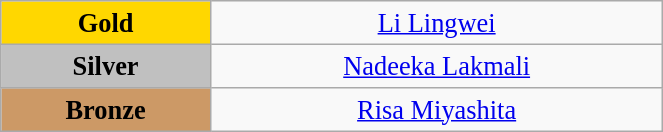<table class="wikitable" style=" text-align:center; font-size:110%;" width="35%">
<tr>
<td bgcolor="gold"><strong>Gold</strong></td>
<td><a href='#'>Li Lingwei</a><br></td>
</tr>
<tr>
<td bgcolor="silver"><strong>Silver</strong></td>
<td><a href='#'>Nadeeka Lakmali</a><br></td>
</tr>
<tr>
<td bgcolor="CC9966"><strong>Bronze</strong></td>
<td><a href='#'>Risa Miyashita</a><br></td>
</tr>
</table>
